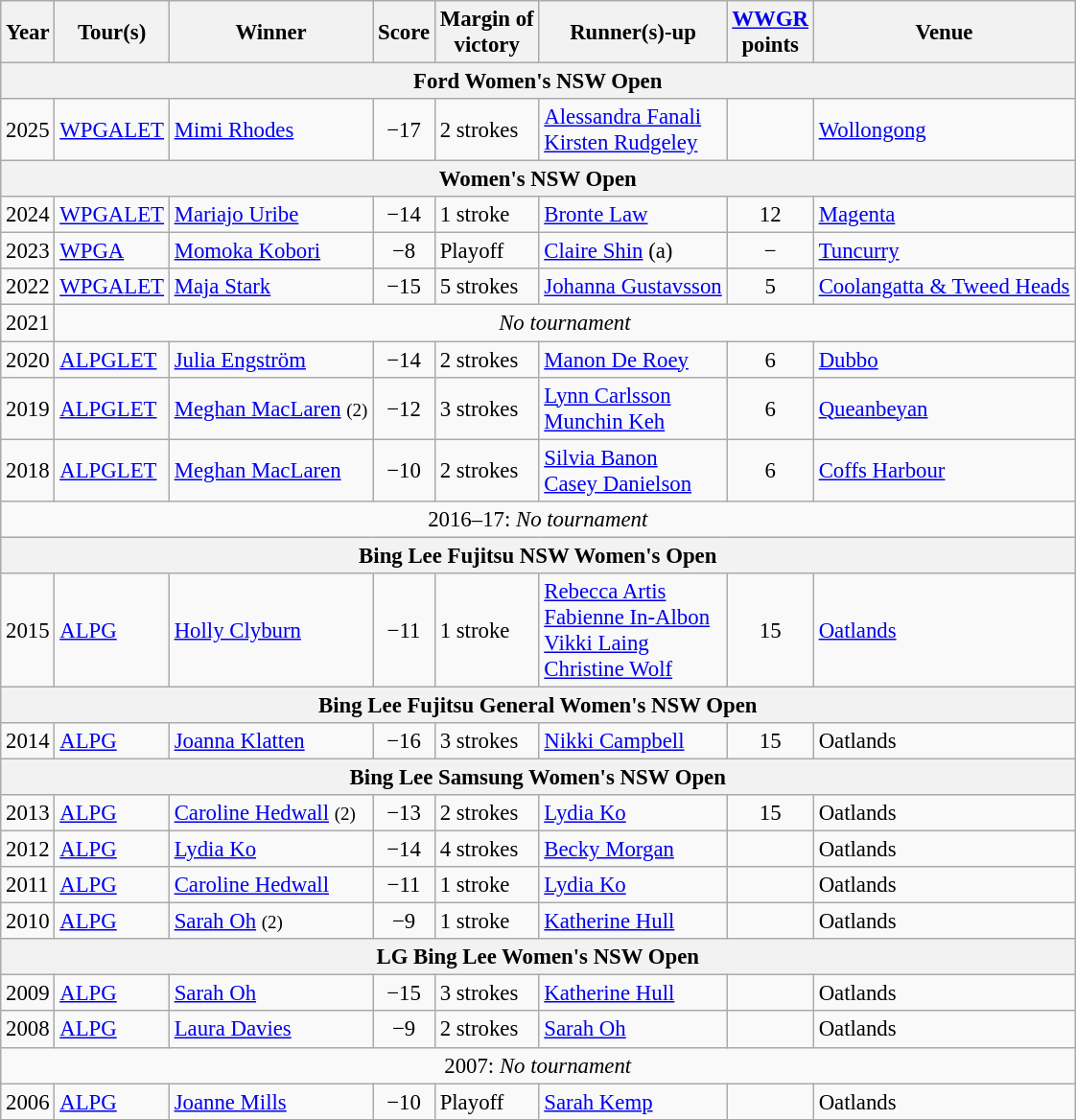<table class=wikitable style="font-size:95%">
<tr>
<th>Year</th>
<th>Tour(s)</th>
<th>Winner</th>
<th>Score</th>
<th>Margin of<br>victory</th>
<th>Runner(s)-up</th>
<th><a href='#'>WWGR</a><br>points</th>
<th>Venue</th>
</tr>
<tr>
<th colspan=9>Ford Women's NSW Open</th>
</tr>
<tr>
<td>2025</td>
<td><a href='#'>WPGA</a><a href='#'>LET</a></td>
<td> <a href='#'>Mimi Rhodes</a></td>
<td align=center>−17</td>
<td>2 strokes</td>
<td> <a href='#'>Alessandra Fanali</a><br> <a href='#'>Kirsten Rudgeley</a></td>
<td align=center></td>
<td><a href='#'>Wollongong</a></td>
</tr>
<tr>
<th colspan=9>Women's NSW Open</th>
</tr>
<tr>
<td>2024</td>
<td><a href='#'>WPGA</a><a href='#'>LET</a></td>
<td> <a href='#'>Mariajo Uribe</a></td>
<td align=center>−14</td>
<td>1 stroke</td>
<td> <a href='#'>Bronte Law</a></td>
<td align=center>12</td>
<td><a href='#'>Magenta</a></td>
</tr>
<tr>
<td>2023</td>
<td><a href='#'>WPGA</a></td>
<td> <a href='#'>Momoka Kobori</a></td>
<td align=center>−8</td>
<td>Playoff</td>
<td> <a href='#'>Claire Shin</a> (a)</td>
<td align=center>−</td>
<td><a href='#'>Tuncurry</a></td>
</tr>
<tr>
<td>2022</td>
<td><a href='#'>WPGA</a><a href='#'>LET</a></td>
<td> <a href='#'>Maja Stark</a></td>
<td align=center>−15</td>
<td>5 strokes</td>
<td> <a href='#'>Johanna Gustavsson</a></td>
<td align=center>5</td>
<td><a href='#'>Coolangatta & Tweed Heads</a></td>
</tr>
<tr>
<td>2021</td>
<td colspan=8 align=center><em>No tournament</em></td>
</tr>
<tr>
<td>2020</td>
<td><a href='#'>ALPG</a><a href='#'>LET</a></td>
<td> <a href='#'>Julia Engström</a></td>
<td align=center>−14</td>
<td>2 strokes</td>
<td> <a href='#'>Manon De Roey</a></td>
<td align=center>6</td>
<td><a href='#'>Dubbo</a></td>
</tr>
<tr>
<td>2019</td>
<td><a href='#'>ALPG</a><a href='#'>LET</a></td>
<td> <a href='#'>Meghan MacLaren</a> <small>(2)</small></td>
<td align=center>−12</td>
<td>3 strokes</td>
<td> <a href='#'>Lynn Carlsson</a><br> <a href='#'>Munchin Keh</a></td>
<td align=center>6</td>
<td><a href='#'>Queanbeyan</a></td>
</tr>
<tr>
<td>2018</td>
<td><a href='#'>ALPG</a><a href='#'>LET</a></td>
<td> <a href='#'>Meghan MacLaren</a></td>
<td align=center>−10</td>
<td>2 strokes</td>
<td> <a href='#'>Silvia Banon</a><br> <a href='#'>Casey Danielson</a></td>
<td align=center>6</td>
<td><a href='#'>Coffs Harbour</a></td>
</tr>
<tr>
<td colspan=8 align=center>2016–17: <em>No tournament</em></td>
</tr>
<tr>
<th colspan=9>Bing Lee Fujitsu NSW Women's Open</th>
</tr>
<tr>
<td>2015</td>
<td><a href='#'>ALPG</a></td>
<td> <a href='#'>Holly Clyburn</a></td>
<td align=center>−11</td>
<td>1 stroke</td>
<td> <a href='#'>Rebecca Artis</a><br> <a href='#'>Fabienne In-Albon</a><br> <a href='#'>Vikki Laing</a><br> <a href='#'>Christine Wolf</a></td>
<td align=center>15</td>
<td><a href='#'>Oatlands</a></td>
</tr>
<tr>
<th colspan=9>Bing Lee Fujitsu General Women's NSW Open</th>
</tr>
<tr>
<td>2014</td>
<td><a href='#'>ALPG</a></td>
<td> <a href='#'>Joanna Klatten</a></td>
<td align=center>−16</td>
<td>3 strokes</td>
<td> <a href='#'>Nikki Campbell</a></td>
<td align=center>15</td>
<td>Oatlands</td>
</tr>
<tr>
<th colspan=9>Bing Lee Samsung Women's NSW Open</th>
</tr>
<tr>
<td>2013</td>
<td><a href='#'>ALPG</a></td>
<td> <a href='#'>Caroline Hedwall</a> <small>(2)</small></td>
<td align=center>−13</td>
<td>2 strokes</td>
<td> <a href='#'>Lydia Ko</a></td>
<td align=center>15</td>
<td>Oatlands</td>
</tr>
<tr>
<td>2012</td>
<td><a href='#'>ALPG</a></td>
<td> <a href='#'>Lydia Ko</a></td>
<td align=center>−14</td>
<td>4 strokes</td>
<td> <a href='#'>Becky Morgan</a></td>
<td align=center></td>
<td>Oatlands</td>
</tr>
<tr>
<td>2011</td>
<td><a href='#'>ALPG</a></td>
<td> <a href='#'>Caroline Hedwall</a></td>
<td align=center>−11</td>
<td>1 stroke</td>
<td> <a href='#'>Lydia Ko</a></td>
<td align=center></td>
<td>Oatlands</td>
</tr>
<tr>
<td>2010</td>
<td><a href='#'>ALPG</a></td>
<td> <a href='#'>Sarah Oh</a> <small>(2)</small></td>
<td align=center>−9</td>
<td>1 stroke</td>
<td> <a href='#'>Katherine Hull</a></td>
<td></td>
<td>Oatlands</td>
</tr>
<tr>
<th colspan=9>LG Bing Lee Women's NSW Open</th>
</tr>
<tr>
<td>2009</td>
<td><a href='#'>ALPG</a></td>
<td> <a href='#'>Sarah Oh</a></td>
<td align=center>−15</td>
<td>3 strokes</td>
<td> <a href='#'>Katherine Hull</a></td>
<td></td>
<td>Oatlands</td>
</tr>
<tr>
<td>2008</td>
<td><a href='#'>ALPG</a></td>
<td> <a href='#'>Laura Davies</a></td>
<td align=center>−9</td>
<td>2 strokes</td>
<td> <a href='#'>Sarah Oh</a></td>
<td></td>
<td>Oatlands</td>
</tr>
<tr>
<td colspan=8 align=center>2007: <em>No tournament</em></td>
</tr>
<tr>
<td>2006</td>
<td><a href='#'>ALPG</a></td>
<td> <a href='#'>Joanne Mills</a></td>
<td align=center>−10</td>
<td>Playoff</td>
<td> <a href='#'>Sarah Kemp</a></td>
<td></td>
<td>Oatlands</td>
</tr>
</table>
